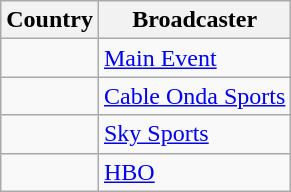<table class="wikitable">
<tr>
<th align=center>Country</th>
<th align=center>Broadcaster</th>
</tr>
<tr>
<td></td>
<td><a href='#'>Main Event</a></td>
</tr>
<tr>
<td></td>
<td><a href='#'>Cable Onda Sports</a></td>
</tr>
<tr>
<td></td>
<td><a href='#'>Sky Sports</a></td>
</tr>
<tr>
<td></td>
<td><a href='#'>HBO</a></td>
</tr>
</table>
